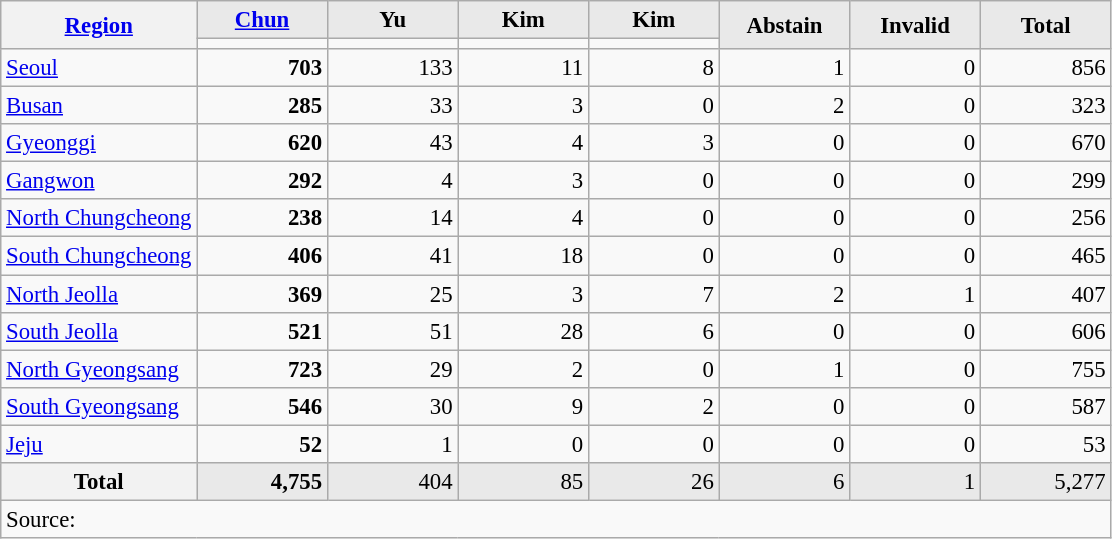<table class="wikitable" style="text-align:right; font-size:95%">
<tr>
<th rowspan="2"><a href='#'>Region</a></th>
<th width="80px" align="center" style="background: #E9E9E9"><a href='#'>Chun<br></a></th>
<th width="80px" align="center" style="background: #E9E9E9">Yu<br></th>
<th width="80px" align="center" style="background: #E9E9E9">Kim<br></th>
<th width="80px" align="center" style="background: #E9E9E9">Kim<br></th>
<th rowspan="2" width="80px" align="center" style="background: #E9E9E9">Abstain</th>
<th rowspan="2" width="80px" align="center" style="background: #E9E9E9">Invalid</th>
<th rowspan="2" width="80px" align="center" style="background: #E9E9E9">Total</th>
</tr>
<tr>
<td></td>
<td></td>
<td></td>
<td></td>
</tr>
<tr>
<td align="left"><a href='#'>Seoul</a></td>
<td><strong>703</strong></td>
<td>133</td>
<td>11</td>
<td>8</td>
<td>1</td>
<td>0</td>
<td>856</td>
</tr>
<tr>
<td align="left"><a href='#'>Busan</a></td>
<td><strong>285</strong></td>
<td>33</td>
<td>3</td>
<td>0</td>
<td>2</td>
<td>0</td>
<td>323</td>
</tr>
<tr>
<td align="left"><a href='#'>Gyeonggi</a></td>
<td><strong>620</strong></td>
<td>43</td>
<td>4</td>
<td>3</td>
<td>0</td>
<td>0</td>
<td>670</td>
</tr>
<tr>
<td align="left"><a href='#'>Gangwon</a></td>
<td><strong>292</strong></td>
<td>4</td>
<td>3</td>
<td>0</td>
<td>0</td>
<td>0</td>
<td>299</td>
</tr>
<tr>
<td align="left"><a href='#'>North Chungcheong</a></td>
<td><strong>238</strong></td>
<td>14</td>
<td>4</td>
<td>0</td>
<td>0</td>
<td>0</td>
<td>256</td>
</tr>
<tr>
<td align="left"><a href='#'>South Chungcheong</a></td>
<td><strong>406</strong></td>
<td>41</td>
<td>18</td>
<td>0</td>
<td>0</td>
<td>0</td>
<td>465</td>
</tr>
<tr>
<td align="left"><a href='#'>North Jeolla</a></td>
<td><strong>369</strong></td>
<td>25</td>
<td>3</td>
<td>7</td>
<td>2</td>
<td>1</td>
<td>407</td>
</tr>
<tr>
<td align="left"><a href='#'>South Jeolla</a></td>
<td><strong>521</strong></td>
<td>51</td>
<td>28</td>
<td>6</td>
<td>0</td>
<td>0</td>
<td>606</td>
</tr>
<tr>
<td align="left"><a href='#'>North Gyeongsang</a></td>
<td><strong>723</strong></td>
<td>29</td>
<td>2</td>
<td>0</td>
<td>1</td>
<td>0</td>
<td>755</td>
</tr>
<tr>
<td align="left"><a href='#'>South Gyeongsang</a></td>
<td><strong>546</strong></td>
<td>30</td>
<td>9</td>
<td>2</td>
<td>0</td>
<td>0</td>
<td>587</td>
</tr>
<tr>
<td align="left"><a href='#'>Jeju</a></td>
<td><strong>52</strong></td>
<td>1</td>
<td>0</td>
<td>0</td>
<td>0</td>
<td>0</td>
<td>53</td>
</tr>
<tr style="background:#E9E9E9">
<th align="left"><strong>Total</strong></th>
<td><strong>4,755</strong></td>
<td>404</td>
<td>85</td>
<td>26</td>
<td>6</td>
<td>1</td>
<td>5,277</td>
</tr>
<tr>
<td colspan="8" align="left">Source: </td>
</tr>
</table>
